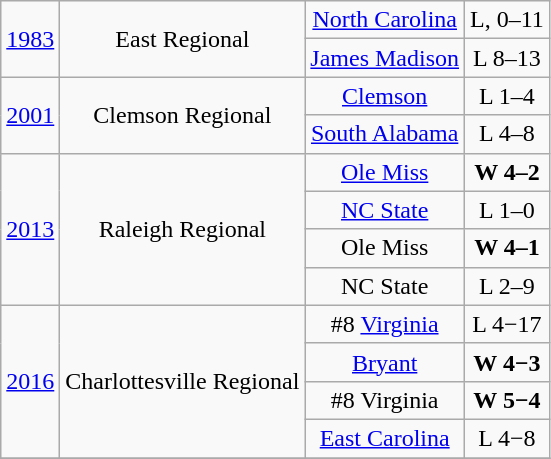<table class="wikitable">
<tr align="center">
<td rowspan=2><a href='#'>1983</a></td>
<td rowspan=2>East Regional</td>
<td><a href='#'>North Carolina</a></td>
<td>L, 0–11</td>
</tr>
<tr align="center">
<td><a href='#'>James Madison</a></td>
<td>L 8–13</td>
</tr>
<tr align="center">
<td rowspan=2><a href='#'>2001</a></td>
<td rowspan=2>Clemson Regional</td>
<td><a href='#'>Clemson</a></td>
<td>L 1–4</td>
</tr>
<tr align="center">
<td><a href='#'>South Alabama</a></td>
<td>L 4–8</td>
</tr>
<tr align="center">
<td rowspan=4><a href='#'>2013</a></td>
<td rowspan=4>Raleigh Regional</td>
<td><a href='#'>Ole Miss</a></td>
<td><strong>W 4–2</strong></td>
</tr>
<tr align="center">
<td><a href='#'>NC State</a></td>
<td>L 1–0</td>
</tr>
<tr align="center">
<td>Ole Miss</td>
<td><strong>W 4–1</strong></td>
</tr>
<tr align="center">
<td>NC State</td>
<td>L 2–9</td>
</tr>
<tr align="center">
<td rowspan=4><a href='#'>2016</a></td>
<td rowspan=4>Charlottesville Regional</td>
<td>#8 <a href='#'>Virginia</a></td>
<td>L 4−17</td>
</tr>
<tr align="center">
<td><a href='#'>Bryant</a></td>
<td><strong>W 4−3</strong></td>
</tr>
<tr align="center">
<td>#8 Virginia</td>
<td><strong>W 5−4</strong></td>
</tr>
<tr align="center">
<td><a href='#'>East Carolina</a></td>
<td>L 4−8</td>
</tr>
<tr>
</tr>
</table>
